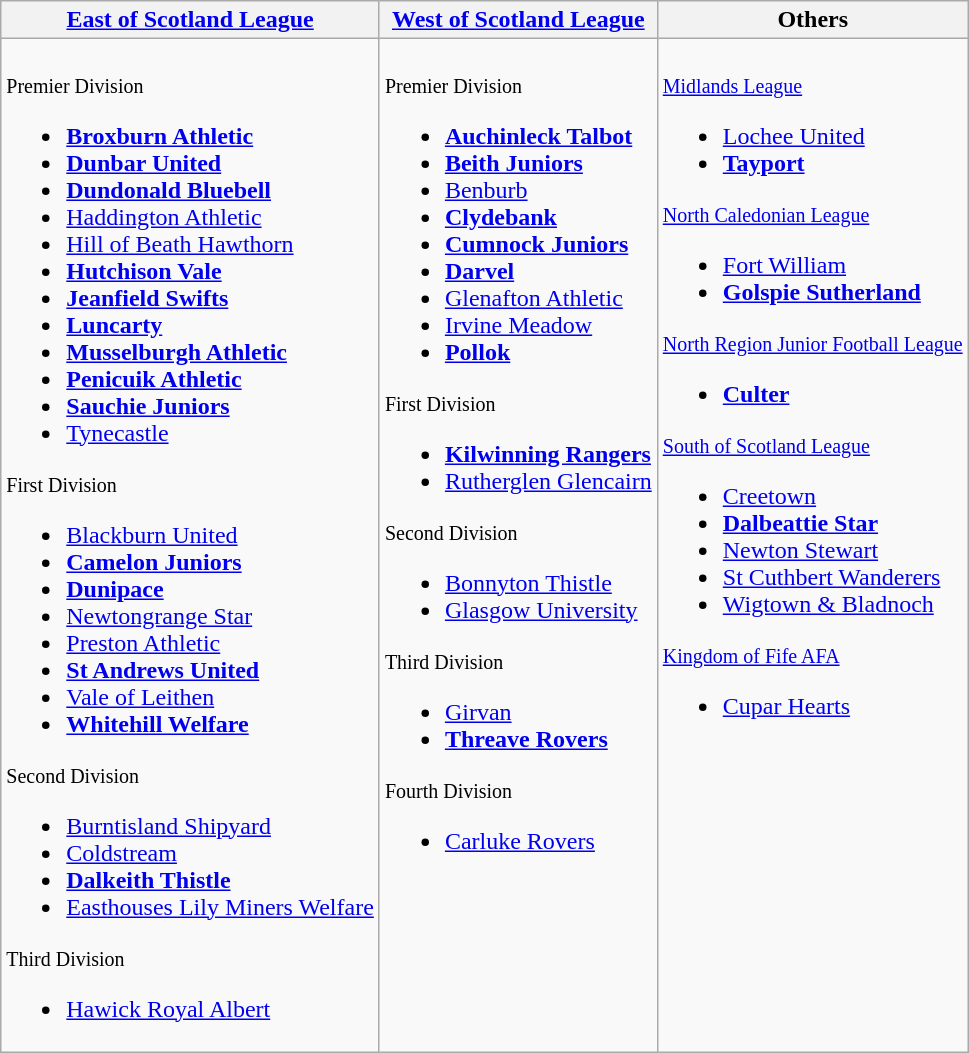<table class="wikitable" style="text-align:left">
<tr>
<th><a href='#'>East of Scotland League</a></th>
<th><a href='#'>West of Scotland League</a></th>
<th>Others</th>
</tr>
<tr>
<td valign=top><br><small>Premier Division</small><ul><li><strong><a href='#'>Broxburn Athletic</a></strong></li><li><strong><a href='#'>Dunbar United</a></strong></li><li><strong><a href='#'>Dundonald Bluebell</a></strong></li><li><a href='#'>Haddington Athletic</a></li><li><a href='#'>Hill of Beath Hawthorn</a></li><li><strong><a href='#'>Hutchison Vale</a></strong></li><li><strong><a href='#'>Jeanfield Swifts</a></strong></li><li><strong><a href='#'>Luncarty</a></strong></li><li><strong><a href='#'>Musselburgh Athletic</a></strong></li><li><strong><a href='#'>Penicuik Athletic</a></strong></li><li><strong><a href='#'>Sauchie Juniors</a></strong></li><li><a href='#'>Tynecastle</a></li></ul><small>First Division</small><ul><li><a href='#'>Blackburn United</a></li><li><strong><a href='#'>Camelon Juniors</a></strong></li><li><strong><a href='#'>Dunipace</a></strong></li><li><a href='#'>Newtongrange Star</a></li><li><a href='#'>Preston Athletic</a></li><li><strong><a href='#'>St Andrews United</a></strong></li><li><a href='#'>Vale of Leithen</a></li><li><strong><a href='#'>Whitehill Welfare</a></strong></li></ul><small>Second Division</small><ul><li><a href='#'>Burntisland Shipyard</a></li><li><a href='#'>Coldstream</a></li><li><strong><a href='#'>Dalkeith Thistle</a></strong></li><li><a href='#'>Easthouses Lily Miners Welfare</a></li></ul><small>Third Division</small><ul><li><a href='#'>Hawick Royal Albert</a></li></ul></td>
<td valign=top><br><small>Premier Division</small><ul><li><strong><a href='#'>Auchinleck Talbot</a></strong></li><li><strong><a href='#'>Beith Juniors</a></strong></li><li><a href='#'>Benburb</a></li><li><strong><a href='#'>Clydebank</a></strong></li><li><strong><a href='#'>Cumnock Juniors</a></strong></li><li><strong><a href='#'>Darvel</a></strong></li><li><a href='#'>Glenafton Athletic</a></li><li><a href='#'>Irvine Meadow</a></li><li><strong><a href='#'>Pollok</a></strong></li></ul><small>First Division</small><ul><li><strong><a href='#'>Kilwinning Rangers</a></strong></li><li><a href='#'>Rutherglen Glencairn</a></li></ul><small>Second Division</small><ul><li><a href='#'>Bonnyton Thistle</a></li><li><a href='#'>Glasgow University</a></li></ul><small>Third Division</small><ul><li><a href='#'>Girvan</a></li><li><strong><a href='#'>Threave Rovers</a></strong></li></ul><small>Fourth Division</small><ul><li><a href='#'>Carluke Rovers</a></li></ul></td>
<td valign=top><br><small><a href='#'>Midlands League</a></small><ul><li><a href='#'>Lochee United</a></li><li><strong><a href='#'>Tayport</a></strong></li></ul><small><a href='#'>North Caledonian League</a></small><ul><li><a href='#'>Fort William</a></li><li><strong><a href='#'>Golspie Sutherland</a></strong></li></ul><small><a href='#'>North Region Junior Football League</a></small><ul><li><strong><a href='#'>Culter</a></strong></li></ul><small><a href='#'>South of Scotland League</a></small><ul><li><a href='#'>Creetown</a></li><li><strong><a href='#'>Dalbeattie Star</a></strong></li><li><a href='#'>Newton Stewart</a></li><li><a href='#'>St Cuthbert Wanderers</a></li><li><a href='#'>Wigtown & Bladnoch</a></li></ul><small><a href='#'>Kingdom of Fife AFA</a></small><ul><li><a href='#'>Cupar Hearts</a></li></ul></td>
</tr>
</table>
